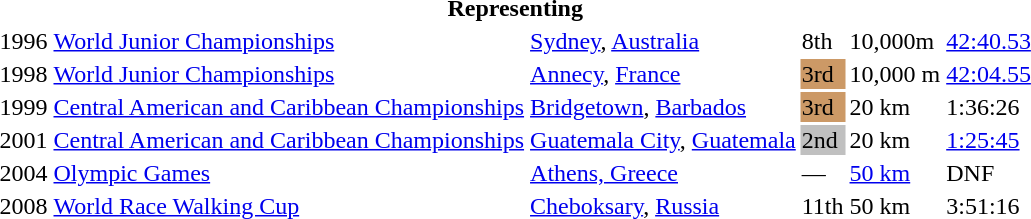<table>
<tr>
<th colspan="6">Representing </th>
</tr>
<tr>
<td>1996</td>
<td><a href='#'>World Junior Championships</a></td>
<td><a href='#'>Sydney</a>, <a href='#'>Australia</a></td>
<td>8th</td>
<td>10,000m</td>
<td><a href='#'>42:40.53</a></td>
</tr>
<tr>
<td>1998</td>
<td><a href='#'>World Junior Championships</a></td>
<td><a href='#'>Annecy</a>, <a href='#'>France</a></td>
<td bgcolor="cc9966">3rd</td>
<td>10,000 m</td>
<td><a href='#'>42:04.55</a></td>
</tr>
<tr>
<td>1999</td>
<td><a href='#'>Central American and Caribbean Championships</a></td>
<td><a href='#'>Bridgetown</a>, <a href='#'>Barbados</a></td>
<td bgcolor="cc9966">3rd</td>
<td>20 km</td>
<td>1:36:26</td>
</tr>
<tr>
<td>2001</td>
<td><a href='#'>Central American and Caribbean Championships</a></td>
<td><a href='#'>Guatemala City</a>, <a href='#'>Guatemala</a></td>
<td bgcolor="silver">2nd</td>
<td>20 km</td>
<td><a href='#'>1:25:45</a></td>
</tr>
<tr>
<td>2004</td>
<td><a href='#'>Olympic Games</a></td>
<td><a href='#'>Athens, Greece</a></td>
<td>—</td>
<td><a href='#'>50 km</a></td>
<td>DNF</td>
</tr>
<tr>
<td>2008</td>
<td><a href='#'>World Race Walking Cup</a></td>
<td><a href='#'>Cheboksary</a>, <a href='#'>Russia</a></td>
<td>11th</td>
<td>50 km</td>
<td>3:51:16</td>
</tr>
</table>
